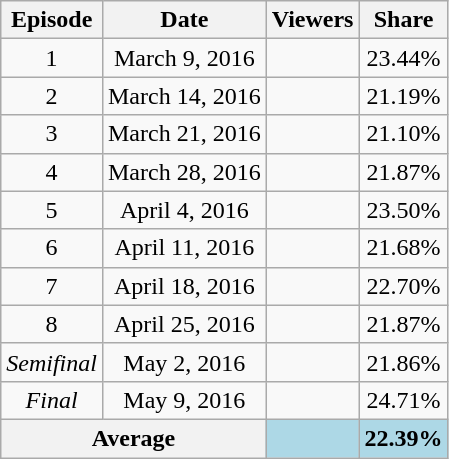<table class="wikitable" style="text-align:center;">
<tr>
<th>Episode</th>
<th>Date</th>
<th>Viewers</th>
<th>Share</th>
</tr>
<tr>
<td>1</td>
<td>March 9, 2016</td>
<td></td>
<td>23.44%</td>
</tr>
<tr>
<td>2</td>
<td>March 14, 2016</td>
<td></td>
<td>21.19%</td>
</tr>
<tr>
<td>3</td>
<td>March 21, 2016</td>
<td></td>
<td>21.10%</td>
</tr>
<tr>
<td>4</td>
<td>March 28, 2016</td>
<td></td>
<td>21.87%</td>
</tr>
<tr>
<td>5</td>
<td>April 4, 2016</td>
<td></td>
<td>23.50%</td>
</tr>
<tr>
<td>6</td>
<td>April 11, 2016</td>
<td></td>
<td>21.68%</td>
</tr>
<tr>
<td>7</td>
<td>April 18, 2016</td>
<td></td>
<td>22.70%</td>
</tr>
<tr>
<td>8</td>
<td>April 25, 2016</td>
<td></td>
<td>21.87%</td>
</tr>
<tr>
<td><em>Semifinal</em></td>
<td>May 2, 2016</td>
<td></td>
<td>21.86%</td>
</tr>
<tr>
<td><em>Final</em></td>
<td>May 9, 2016</td>
<td></td>
<td>24.71%</td>
</tr>
<tr>
<th colspan="2">Average</th>
<th style="background:lightblue"><strong></strong></th>
<th style="background:lightblue"><strong>22.39%</strong></th>
</tr>
</table>
